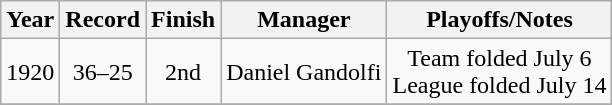<table class="wikitable" style="text-align:center">
<tr align=center>
<th>Year</th>
<th>Record</th>
<th>Finish</th>
<th>Manager</th>
<th>Playoffs/Notes</th>
</tr>
<tr align=center>
<td>1920</td>
<td>36–25</td>
<td>2nd</td>
<td>Daniel Gandolfi</td>
<td>Team folded July 6<br>League folded July 14</td>
</tr>
<tr align=center>
</tr>
</table>
